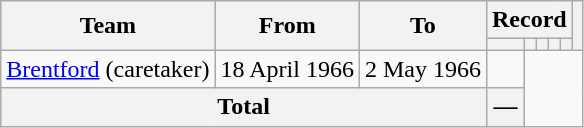<table class=wikitable style="text-align: center">
<tr>
<th rowspan=2>Team</th>
<th rowspan=2>From</th>
<th rowspan=2>To</th>
<th colspan=5>Record</th>
<th rowspan=2></th>
</tr>
<tr>
<th></th>
<th></th>
<th></th>
<th></th>
<th></th>
</tr>
<tr>
<td align="left"><a href='#'>Brentford</a> (caretaker)</td>
<td align="left">18 April 1966</td>
<td align="left">2 May 1966<br></td>
<td></td>
</tr>
<tr>
<th colspan="3">Total<br></th>
<th>—</th>
</tr>
</table>
